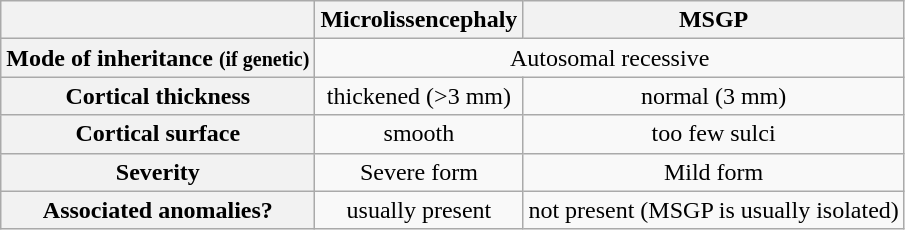<table class="wikitable" style="text-align: center;">
<tr>
<th></th>
<th>Microlissencephaly</th>
<th>MSGP</th>
</tr>
<tr>
<th>Mode of inheritance <small>(if genetic)</small></th>
<td colspan=2>Autosomal recessive</td>
</tr>
<tr>
<th>Cortical thickness</th>
<td>thickened (>3 mm)</td>
<td>normal (3 mm)</td>
</tr>
<tr>
<th>Cortical surface</th>
<td>smooth</td>
<td>too few sulci</td>
</tr>
<tr>
<th>Severity</th>
<td>Severe form</td>
<td>Mild form</td>
</tr>
<tr>
<th>Associated anomalies?</th>
<td>usually present</td>
<td>not present (MSGP is usually isolated)</td>
</tr>
</table>
